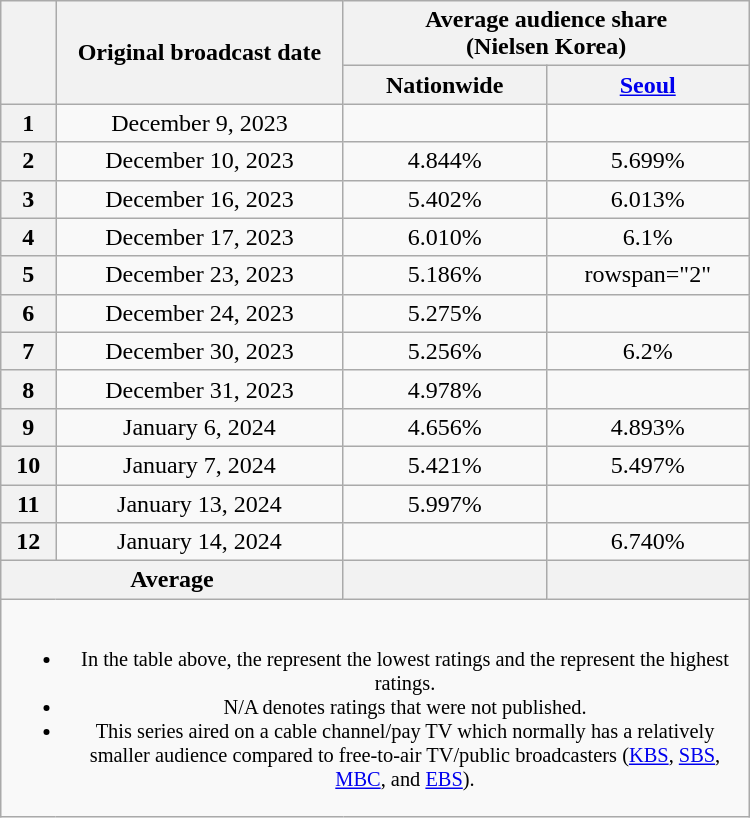<table class="wikitable" style="margin-left:auto; margin-right:auto; width:500px; text-align:center">
<tr>
<th scope="col" rowspan="2"></th>
<th scope="col" rowspan="2">Original broadcast date</th>
<th scope="col" colspan="2">Average audience share<br>(Nielsen Korea)</th>
</tr>
<tr>
<th scope="col" style="width:8em">Nationwide</th>
<th scope="col" style="width:8em"><a href='#'>Seoul</a></th>
</tr>
<tr>
<th scope="row">1</th>
<td>December 9, 2023</td>
<td><strong></strong> </td>
<td><strong></strong> </td>
</tr>
<tr>
<th scope="row">2</th>
<td>December 10, 2023</td>
<td>4.844% </td>
<td>5.699% </td>
</tr>
<tr>
<th scope="row">3</th>
<td>December 16, 2023</td>
<td>5.402% </td>
<td>6.013% </td>
</tr>
<tr>
<th scope="row">4</th>
<td>December 17, 2023</td>
<td>6.010% </td>
<td>6.1%</td>
</tr>
<tr>
<th scope="row">5</th>
<td>December 23, 2023</td>
<td>5.186% </td>
<td>rowspan="2" </td>
</tr>
<tr>
<th scope="row">6</th>
<td>December 24, 2023</td>
<td>5.275% </td>
</tr>
<tr>
<th scope="row">7</th>
<td>December 30, 2023</td>
<td>5.256% </td>
<td>6.2%</td>
</tr>
<tr>
<th scope="row">8</th>
<td>December 31, 2023</td>
<td>4.978% </td>
<td></td>
</tr>
<tr>
<th scope="row">9</th>
<td>January 6, 2024</td>
<td>4.656% </td>
<td>4.893% </td>
</tr>
<tr>
<th scope="row">10</th>
<td>January 7, 2024</td>
<td>5.421% </td>
<td>5.497% </td>
</tr>
<tr>
<th scope="row">11</th>
<td>January 13, 2024</td>
<td>5.997% </td>
<td><strong></strong> </td>
</tr>
<tr>
<th scope="row">12</th>
<td>January 14, 2024</td>
<td><strong></strong> </td>
<td>6.740% </td>
</tr>
<tr>
<th scope="col" colspan="2">Average</th>
<th scope="col"></th>
<th scope="col"></th>
</tr>
<tr>
<td colspan="4" style="font-size:85%"><br><ul><li>In the table above, the <strong></strong> represent the lowest ratings and the <strong></strong> represent the highest ratings.</li><li>N/A denotes ratings that were not published.</li><li>This series aired on a cable channel/pay TV which normally has a relatively smaller audience compared to free-to-air TV/public broadcasters (<a href='#'>KBS</a>, <a href='#'>SBS</a>, <a href='#'>MBC</a>, and <a href='#'>EBS</a>).</li></ul></td>
</tr>
</table>
